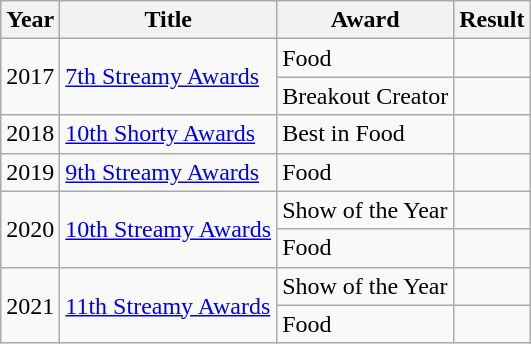<table class="wikitable sortable">
<tr>
<th>Year</th>
<th>Title</th>
<th>Award</th>
<th>Result</th>
</tr>
<tr>
<td rowspan="2">2017</td>
<td rowspan="2"><a href='#'>7th Streamy Awards</a></td>
<td>Food</td>
<td></td>
</tr>
<tr>
<td>Breakout Creator</td>
<td></td>
</tr>
<tr>
<td>2018</td>
<td><a href='#'>10th Shorty Awards</a></td>
<td>Best in Food</td>
<td></td>
</tr>
<tr>
<td>2019</td>
<td><a href='#'>9th Streamy Awards</a></td>
<td>Food</td>
<td></td>
</tr>
<tr>
<td rowspan="2">2020</td>
<td rowspan="2"><a href='#'>10th Streamy Awards</a></td>
<td Show of the Year>Show of the Year</td>
<td></td>
</tr>
<tr>
<td Food>Food</td>
<td></td>
</tr>
<tr>
<td rowspan="2">2021</td>
<td rowspan="2"><a href='#'>11th Streamy Awards</a></td>
<td Show of the Year>Show of the Year</td>
<td></td>
</tr>
<tr>
<td Food>Food</td>
<td></td>
</tr>
</table>
